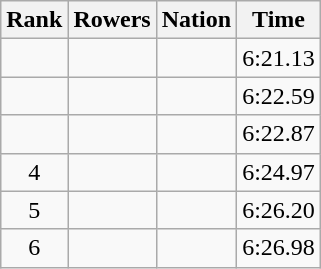<table class="wikitable sortable" style="text-align:center">
<tr>
<th>Rank</th>
<th>Rowers</th>
<th>Nation</th>
<th>Time</th>
</tr>
<tr>
<td></td>
<td align=left data-sort-value="Florijn, Ronald"></td>
<td align=left></td>
<td>6:21.13</td>
</tr>
<tr>
<td></td>
<td align=left data-sort-value="Bodenmann, Ueli"></td>
<td align=left></td>
<td>6:22.59</td>
</tr>
<tr>
<td></td>
<td align=left data-sort-value="Marchenko, Oleksandr"></td>
<td align=left></td>
<td>6:22.87</td>
</tr>
<tr>
<td>4</td>
<td align=left data-sort-value="Händle, Christian"></td>
<td align=left></td>
<td>6:24.97</td>
</tr>
<tr>
<td>5</td>
<td align=left data-sort-value="Sætersdal, Per"></td>
<td align=left></td>
<td>6:26.20</td>
</tr>
<tr>
<td>6</td>
<td align=left data-sort-value="Eltang, Bjarne"></td>
<td align=left></td>
<td>6:26.98</td>
</tr>
</table>
